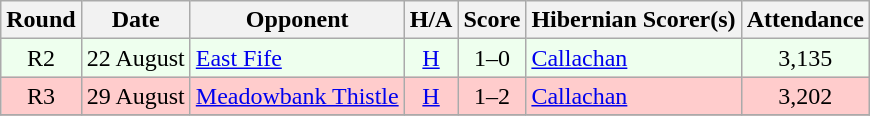<table class="wikitable" style="text-align:center">
<tr>
<th>Round</th>
<th>Date</th>
<th>Opponent</th>
<th>H/A</th>
<th>Score</th>
<th>Hibernian Scorer(s)</th>
<th>Attendance</th>
</tr>
<tr bgcolor=#EEFFEE>
<td>R2</td>
<td align=left>22 August</td>
<td align=left><a href='#'>East Fife</a></td>
<td><a href='#'>H</a></td>
<td>1–0</td>
<td align=left><a href='#'>Callachan</a></td>
<td>3,135</td>
</tr>
<tr bgcolor=#FFCCCC>
<td>R3</td>
<td align=left>29 August</td>
<td align=left><a href='#'>Meadowbank Thistle</a></td>
<td><a href='#'>H</a></td>
<td>1–2</td>
<td align=left><a href='#'>Callachan</a></td>
<td>3,202</td>
</tr>
<tr>
</tr>
</table>
